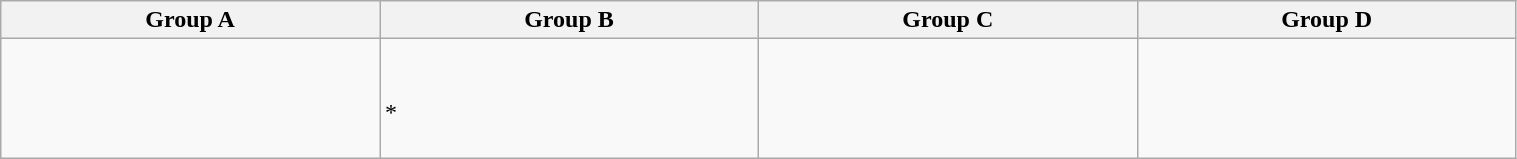<table class="wikitable" width=80%>
<tr>
<th width=25%>Group A</th>
<th width=25%>Group B</th>
<th width=25%>Group C</th>
<th width=25%>Group D</th>
</tr>
<tr>
<td><br><br>
<br>
<br>
</td>
<td><br><br>
<s></s> *<br>
<br>
</td>
<td><br><br>
<br>
<br>
</td>
<td><br><br>
<br>
<br>
</td>
</tr>
</table>
